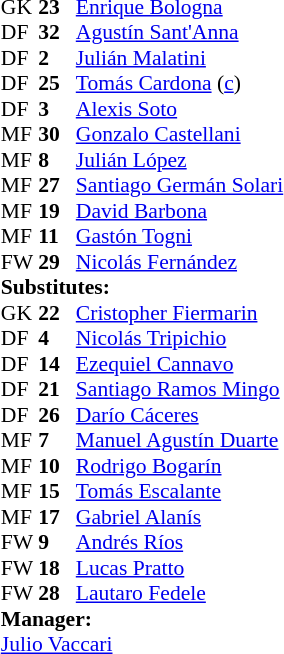<table cellspacing="0" cellpadding="0" style="font-size:90%; margin:0.2em auto;">
<tr>
<th width="25"></th>
<th width="25"></th>
</tr>
<tr>
<td>GK</td>
<td><strong>23</strong></td>
<td> <a href='#'>Enrique Bologna</a></td>
</tr>
<tr>
<td>DF</td>
<td><strong>32</strong></td>
<td> <a href='#'>Agustín Sant'Anna</a></td>
</tr>
<tr>
<td>DF</td>
<td><strong>2</strong></td>
<td> <a href='#'>Julián Malatini</a></td>
</tr>
<tr>
<td>DF</td>
<td><strong>25</strong></td>
<td> <a href='#'>Tomás Cardona</a> (<a href='#'>c</a>)</td>
</tr>
<tr>
<td>DF</td>
<td><strong>3</strong></td>
<td> <a href='#'>Alexis Soto</a></td>
<td></td>
</tr>
<tr>
<td>MF</td>
<td><strong>30</strong></td>
<td> <a href='#'>Gonzalo Castellani</a></td>
<td></td>
<td></td>
</tr>
<tr>
<td>MF</td>
<td><strong>8</strong></td>
<td> <a href='#'>Julián López</a></td>
<td></td>
<td></td>
</tr>
<tr>
<td>MF</td>
<td><strong>27</strong></td>
<td> <a href='#'>Santiago Germán Solari</a></td>
<td></td>
<td></td>
</tr>
<tr>
<td>MF</td>
<td><strong>19</strong></td>
<td> <a href='#'>David Barbona</a></td>
<td></td>
<td></td>
</tr>
<tr>
<td>MF</td>
<td><strong>11</strong></td>
<td> <a href='#'>Gastón Togni</a></td>
<td></td>
</tr>
<tr>
<td>FW</td>
<td><strong>29</strong></td>
<td> <a href='#'>Nicolás Fernández</a></td>
<td></td>
</tr>
<tr>
<td colspan=3><strong>Substitutes:</strong></td>
</tr>
<tr>
<td>GK</td>
<td><strong>22</strong></td>
<td> <a href='#'>Cristopher Fiermarin</a></td>
</tr>
<tr>
<td>DF</td>
<td><strong>4</strong></td>
<td> <a href='#'>Nicolás Tripichio</a></td>
</tr>
<tr>
<td>DF</td>
<td><strong>14</strong></td>
<td> <a href='#'>Ezequiel Cannavo</a></td>
</tr>
<tr>
<td>DF</td>
<td><strong>21</strong></td>
<td> <a href='#'>Santiago Ramos Mingo</a></td>
</tr>
<tr>
<td>DF</td>
<td><strong>26</strong></td>
<td> <a href='#'>Darío Cáceres</a></td>
</tr>
<tr>
<td>MF</td>
<td><strong>7</strong></td>
<td> <a href='#'>Manuel Agustín Duarte</a></td>
</tr>
<tr>
<td>MF</td>
<td><strong>10</strong></td>
<td> <a href='#'>Rodrigo Bogarín</a></td>
<td></td>
<td></td>
</tr>
<tr>
<td>MF</td>
<td><strong>15</strong></td>
<td> <a href='#'>Tomás Escalante</a></td>
</tr>
<tr>
<td>MF</td>
<td><strong>17</strong></td>
<td> <a href='#'>Gabriel Alanís</a></td>
<td></td>
<td></td>
</tr>
<tr>
<td>FW</td>
<td><strong>9</strong></td>
<td> <a href='#'>Andrés Ríos</a></td>
</tr>
<tr>
<td>FW</td>
<td><strong>18</strong></td>
<td> <a href='#'>Lucas Pratto</a></td>
<td></td>
<td></td>
</tr>
<tr>
<td>FW</td>
<td><strong>28</strong></td>
<td> <a href='#'>Lautaro Fedele</a></td>
<td></td>
<td></td>
</tr>
<tr>
<td colspan=3><strong>Manager:</strong></td>
</tr>
<tr>
<td colspan="4"> <a href='#'>Julio Vaccari</a></td>
</tr>
</table>
